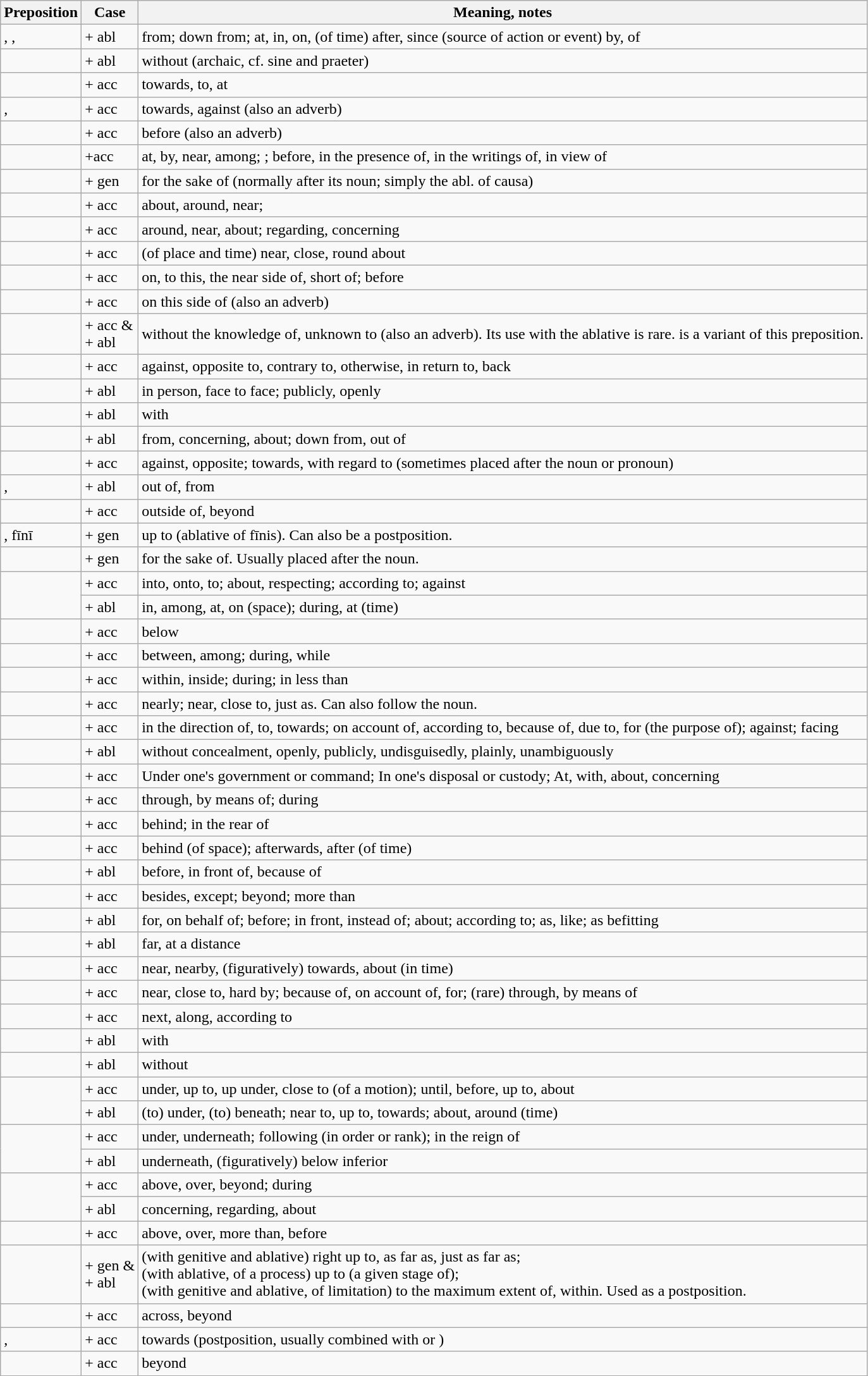<table class="wikitable sortable">
<tr>
<th>Preposition</th>
<th>Case</th>
<th class=unsortable>Meaning, notes</th>
</tr>
<tr>
<td>, , </td>
<td>+ abl</td>
<td>from; down from; at, in, on, (of time) after, since (source of action or event) by, of</td>
</tr>
<tr>
<td></td>
<td>+ abl</td>
<td>without (archaic, cf. sine and praeter)</td>
</tr>
<tr>
<td></td>
<td>+ acc</td>
<td>towards, to, at</td>
</tr>
<tr>
<td>, </td>
<td>+ acc</td>
<td>towards, against (also an adverb)</td>
</tr>
<tr>
<td></td>
<td>+ acc</td>
<td>before (also an adverb)</td>
</tr>
<tr>
<td></td>
<td>+acc</td>
<td>at, by, near, among; ; before, in the presence of, in the writings of, in view of</td>
</tr>
<tr>
<td></td>
<td>+ gen</td>
<td>for the sake of (normally after its noun; simply the abl. of causa)</td>
</tr>
<tr>
<td></td>
<td>+ acc</td>
<td>about, around, near;</td>
</tr>
<tr>
<td></td>
<td>+ acc</td>
<td>around, near, about; regarding, concerning</td>
</tr>
<tr>
<td></td>
<td>+ acc</td>
<td>(of place and time) near, close, round about</td>
</tr>
<tr>
<td></td>
<td>+ acc</td>
<td>on, to this, the near side of, short of; before</td>
</tr>
<tr>
<td></td>
<td>+ acc</td>
<td>on this side of (also an adverb)</td>
</tr>
<tr>
<td></td>
<td>+ acc &<br>+ abl</td>
<td>without the knowledge of, unknown to (also an adverb). Its use with the ablative is rare.  is a variant of this preposition.</td>
</tr>
<tr>
<td></td>
<td>+ acc</td>
<td>against, opposite to, contrary to, otherwise, in return to, back</td>
</tr>
<tr>
<td></td>
<td>+ abl</td>
<td>in person, face to face; publicly, openly</td>
</tr>
<tr>
<td></td>
<td>+ abl</td>
<td>with</td>
</tr>
<tr>
<td></td>
<td>+ abl</td>
<td>from, concerning, about; down from, out of</td>
</tr>
<tr>
<td></td>
<td>+ acc</td>
<td>against, opposite; towards, with regard to (sometimes placed after the noun or pronoun)</td>
</tr>
<tr>
<td>, </td>
<td>+ abl</td>
<td>out of, from</td>
</tr>
<tr>
<td></td>
<td>+ acc</td>
<td>outside of, beyond</td>
</tr>
<tr>
<td>, fīnī</td>
<td>+ gen</td>
<td>up to (ablative of fīnis). Can also be a postposition.</td>
</tr>
<tr>
<td></td>
<td>+ gen</td>
<td>for the sake of. Usually placed after the noun.</td>
</tr>
<tr>
<td rowspan="2"></td>
<td>+ acc</td>
<td>into, onto, to; about, respecting; according to; against</td>
</tr>
<tr>
<td>+ abl</td>
<td>in, among, at, on (space); during, at (time)</td>
</tr>
<tr>
<td></td>
<td>+ acc</td>
<td>below</td>
</tr>
<tr>
<td></td>
<td>+ acc</td>
<td>between, among; during, while</td>
</tr>
<tr>
<td></td>
<td>+ acc</td>
<td>within, inside; during; in less than</td>
</tr>
<tr>
<td></td>
<td>+ acc</td>
<td>nearly; near, close to, just as. Can also follow the noun.</td>
</tr>
<tr>
<td></td>
<td>+ acc</td>
<td>in the direction of, to, towards; on account of, according to, because of, due to, for (the purpose of); against; facing</td>
</tr>
<tr>
<td></td>
<td>+ abl</td>
<td>without concealment, openly, publicly, undisguisedly, plainly, unambiguously</td>
</tr>
<tr>
<td></td>
<td>+ acc</td>
<td>Under one's government or command; In one's disposal or custody; At, with, about, concerning</td>
</tr>
<tr>
<td></td>
<td>+ acc</td>
<td>through, by means of; during</td>
</tr>
<tr>
<td></td>
<td>+ acc</td>
<td>behind; in the rear of</td>
</tr>
<tr>
<td></td>
<td>+ acc</td>
<td>behind (of space); afterwards, after (of time)</td>
</tr>
<tr>
<td></td>
<td>+ abl</td>
<td>before, in front of, because of</td>
</tr>
<tr>
<td></td>
<td>+ acc</td>
<td>besides, except; beyond; more than</td>
</tr>
<tr>
<td></td>
<td>+ abl</td>
<td>for, on behalf of; before; in front, instead of; about; according to; as, like; as befitting</td>
</tr>
<tr>
<td></td>
<td>+ abl</td>
<td>far, at a distance</td>
</tr>
<tr>
<td></td>
<td>+ acc</td>
<td>near, nearby, (figuratively) towards, about (in time)</td>
</tr>
<tr>
<td></td>
<td>+ acc</td>
<td>near, close to, hard by; because of, on account of, for; (rare) through, by means of</td>
</tr>
<tr>
<td></td>
<td>+ acc</td>
<td>next, along, according to</td>
</tr>
<tr>
<td></td>
<td>+ abl</td>
<td>with</td>
</tr>
<tr>
<td></td>
<td>+ abl</td>
<td>without</td>
</tr>
<tr>
<td rowspan="2"></td>
<td>+ acc</td>
<td>under, up to, up under, close to (of a motion); until, before, up to, about</td>
</tr>
<tr>
<td>+ abl</td>
<td>(to) under, (to) beneath; near to, up to, towards; about, around (time)</td>
</tr>
<tr>
<td rowspan="2"></td>
<td>+ acc</td>
<td>under, underneath; following (in order or rank); in the reign of</td>
</tr>
<tr>
<td>+ abl</td>
<td>underneath, (figuratively) below inferior</td>
</tr>
<tr>
<td rowspan="2"></td>
<td>+ acc</td>
<td>above, over, beyond; during</td>
</tr>
<tr>
<td>+ abl</td>
<td>concerning, regarding, about</td>
</tr>
<tr>
<td></td>
<td>+ acc</td>
<td>above, over, more than, before</td>
</tr>
<tr>
<td></td>
<td>+ gen &<br>+ abl</td>
<td>(with genitive and ablative) right up to, as far as, just as far as;<br>(with ablative, of a process) up to (a given stage of);<br>(with genitive and ablative, of limitation) to the maximum extent of, within. Used as a postposition.</td>
</tr>
<tr>
<td></td>
<td>+ acc</td>
<td>across, beyond</td>
</tr>
<tr>
<td>,<br></td>
<td>+ acc</td>
<td>towards (postposition, usually combined with  or )</td>
</tr>
<tr>
<td></td>
<td>+ acc</td>
<td>beyond</td>
</tr>
<tr>
</tr>
</table>
